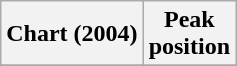<table class="wikitable plainrowheaders">
<tr>
<th scope="col">Chart (2004)</th>
<th scope="col">Peak<br>position</th>
</tr>
<tr>
</tr>
</table>
